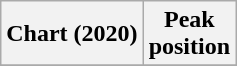<table class="wikitable plainrowheaders" style="text-align:center">
<tr>
<th scope="col">Chart (2020)</th>
<th scope="col">Peak<br>position</th>
</tr>
<tr>
</tr>
</table>
